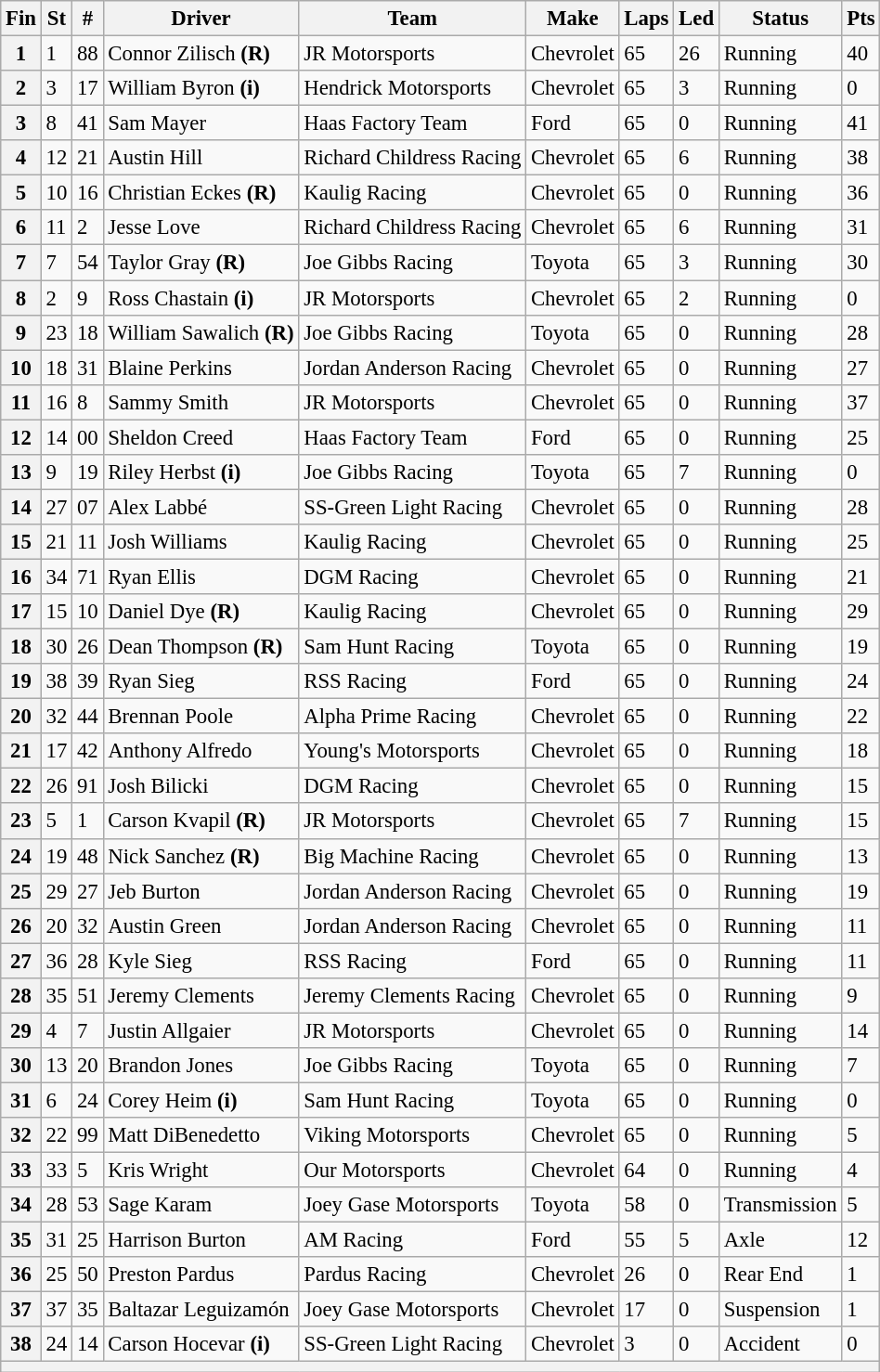<table class="wikitable" style="font-size:95%">
<tr>
<th>Fin</th>
<th>St</th>
<th>#</th>
<th>Driver</th>
<th>Team</th>
<th>Make</th>
<th>Laps</th>
<th>Led</th>
<th>Status</th>
<th>Pts</th>
</tr>
<tr>
<th>1</th>
<td>1</td>
<td>88</td>
<td>Connor Zilisch <strong>(R)</strong></td>
<td>JR Motorsports</td>
<td>Chevrolet</td>
<td>65</td>
<td>26</td>
<td>Running</td>
<td>40</td>
</tr>
<tr>
<th>2</th>
<td>3</td>
<td>17</td>
<td>William Byron <strong>(i)</strong></td>
<td>Hendrick Motorsports</td>
<td>Chevrolet</td>
<td>65</td>
<td>3</td>
<td>Running</td>
<td>0</td>
</tr>
<tr>
<th>3</th>
<td>8</td>
<td>41</td>
<td>Sam Mayer</td>
<td>Haas Factory Team</td>
<td>Ford</td>
<td>65</td>
<td>0</td>
<td>Running</td>
<td>41</td>
</tr>
<tr>
<th>4</th>
<td>12</td>
<td>21</td>
<td>Austin Hill</td>
<td>Richard Childress Racing</td>
<td>Chevrolet</td>
<td>65</td>
<td>6</td>
<td>Running</td>
<td>38</td>
</tr>
<tr>
<th>5</th>
<td>10</td>
<td>16</td>
<td>Christian Eckes <strong>(R)</strong></td>
<td>Kaulig Racing</td>
<td>Chevrolet</td>
<td>65</td>
<td>0</td>
<td>Running</td>
<td>36</td>
</tr>
<tr>
<th>6</th>
<td>11</td>
<td>2</td>
<td>Jesse Love</td>
<td>Richard Childress Racing</td>
<td>Chevrolet</td>
<td>65</td>
<td>6</td>
<td>Running</td>
<td>31</td>
</tr>
<tr>
<th>7</th>
<td>7</td>
<td>54</td>
<td>Taylor Gray <strong>(R)</strong></td>
<td>Joe Gibbs Racing</td>
<td>Toyota</td>
<td>65</td>
<td>3</td>
<td>Running</td>
<td>30</td>
</tr>
<tr>
<th>8</th>
<td>2</td>
<td>9</td>
<td>Ross Chastain <strong>(i)</strong></td>
<td>JR Motorsports</td>
<td>Chevrolet</td>
<td>65</td>
<td>2</td>
<td>Running</td>
<td>0</td>
</tr>
<tr>
<th>9</th>
<td>23</td>
<td>18</td>
<td>William Sawalich <strong>(R)</strong></td>
<td>Joe Gibbs Racing</td>
<td>Toyota</td>
<td>65</td>
<td>0</td>
<td>Running</td>
<td>28</td>
</tr>
<tr>
<th>10</th>
<td>18</td>
<td>31</td>
<td>Blaine Perkins</td>
<td>Jordan Anderson Racing</td>
<td>Chevrolet</td>
<td>65</td>
<td>0</td>
<td>Running</td>
<td>27</td>
</tr>
<tr>
<th>11</th>
<td>16</td>
<td>8</td>
<td>Sammy Smith</td>
<td>JR Motorsports</td>
<td>Chevrolet</td>
<td>65</td>
<td>0</td>
<td>Running</td>
<td>37</td>
</tr>
<tr>
<th>12</th>
<td>14</td>
<td>00</td>
<td>Sheldon Creed</td>
<td>Haas Factory Team</td>
<td>Ford</td>
<td>65</td>
<td>0</td>
<td>Running</td>
<td>25</td>
</tr>
<tr>
<th>13</th>
<td>9</td>
<td>19</td>
<td>Riley Herbst <strong>(i)</strong></td>
<td>Joe Gibbs Racing</td>
<td>Toyota</td>
<td>65</td>
<td>7</td>
<td>Running</td>
<td>0</td>
</tr>
<tr>
<th>14</th>
<td>27</td>
<td>07</td>
<td>Alex Labbé</td>
<td>SS-Green Light Racing</td>
<td>Chevrolet</td>
<td>65</td>
<td>0</td>
<td>Running</td>
<td>28</td>
</tr>
<tr>
<th>15</th>
<td>21</td>
<td>11</td>
<td>Josh Williams</td>
<td>Kaulig Racing</td>
<td>Chevrolet</td>
<td>65</td>
<td>0</td>
<td>Running</td>
<td>25</td>
</tr>
<tr>
<th>16</th>
<td>34</td>
<td>71</td>
<td>Ryan Ellis</td>
<td>DGM Racing</td>
<td>Chevrolet</td>
<td>65</td>
<td>0</td>
<td>Running</td>
<td>21</td>
</tr>
<tr>
<th>17</th>
<td>15</td>
<td>10</td>
<td>Daniel Dye <strong>(R)</strong></td>
<td>Kaulig Racing</td>
<td>Chevrolet</td>
<td>65</td>
<td>0</td>
<td>Running</td>
<td>29</td>
</tr>
<tr>
<th>18</th>
<td>30</td>
<td>26</td>
<td>Dean Thompson <strong>(R)</strong></td>
<td>Sam Hunt Racing</td>
<td>Toyota</td>
<td>65</td>
<td>0</td>
<td>Running</td>
<td>19</td>
</tr>
<tr>
<th>19</th>
<td>38</td>
<td>39</td>
<td>Ryan Sieg</td>
<td>RSS Racing</td>
<td>Ford</td>
<td>65</td>
<td>0</td>
<td>Running</td>
<td>24</td>
</tr>
<tr>
<th>20</th>
<td>32</td>
<td>44</td>
<td>Brennan Poole</td>
<td>Alpha Prime Racing</td>
<td>Chevrolet</td>
<td>65</td>
<td>0</td>
<td>Running</td>
<td>22</td>
</tr>
<tr>
<th>21</th>
<td>17</td>
<td>42</td>
<td>Anthony Alfredo</td>
<td>Young's Motorsports</td>
<td>Chevrolet</td>
<td>65</td>
<td>0</td>
<td>Running</td>
<td>18</td>
</tr>
<tr>
<th>22</th>
<td>26</td>
<td>91</td>
<td>Josh Bilicki</td>
<td>DGM Racing</td>
<td>Chevrolet</td>
<td>65</td>
<td>0</td>
<td>Running</td>
<td>15</td>
</tr>
<tr>
<th>23</th>
<td>5</td>
<td>1</td>
<td>Carson Kvapil <strong>(R)</strong></td>
<td>JR Motorsports</td>
<td>Chevrolet</td>
<td>65</td>
<td>7</td>
<td>Running</td>
<td>15</td>
</tr>
<tr>
<th>24</th>
<td>19</td>
<td>48</td>
<td>Nick Sanchez <strong>(R)</strong></td>
<td>Big Machine Racing</td>
<td>Chevrolet</td>
<td>65</td>
<td>0</td>
<td>Running</td>
<td>13</td>
</tr>
<tr>
<th>25</th>
<td>29</td>
<td>27</td>
<td>Jeb Burton</td>
<td>Jordan Anderson Racing</td>
<td>Chevrolet</td>
<td>65</td>
<td>0</td>
<td>Running</td>
<td>19</td>
</tr>
<tr>
<th>26</th>
<td>20</td>
<td>32</td>
<td>Austin Green</td>
<td>Jordan Anderson Racing</td>
<td>Chevrolet</td>
<td>65</td>
<td>0</td>
<td>Running</td>
<td>11</td>
</tr>
<tr>
<th>27</th>
<td>36</td>
<td>28</td>
<td>Kyle Sieg</td>
<td>RSS Racing</td>
<td>Ford</td>
<td>65</td>
<td>0</td>
<td>Running</td>
<td>11</td>
</tr>
<tr>
<th>28</th>
<td>35</td>
<td>51</td>
<td>Jeremy Clements</td>
<td>Jeremy Clements Racing</td>
<td>Chevrolet</td>
<td>65</td>
<td>0</td>
<td>Running</td>
<td>9</td>
</tr>
<tr>
<th>29</th>
<td>4</td>
<td>7</td>
<td>Justin Allgaier</td>
<td>JR Motorsports</td>
<td>Chevrolet</td>
<td>65</td>
<td>0</td>
<td>Running</td>
<td>14</td>
</tr>
<tr>
<th>30</th>
<td>13</td>
<td>20</td>
<td>Brandon Jones</td>
<td>Joe Gibbs Racing</td>
<td>Toyota</td>
<td>65</td>
<td>0</td>
<td>Running</td>
<td>7</td>
</tr>
<tr>
<th>31</th>
<td>6</td>
<td>24</td>
<td>Corey Heim <strong>(i)</strong></td>
<td>Sam Hunt Racing</td>
<td>Toyota</td>
<td>65</td>
<td>0</td>
<td>Running</td>
<td>0</td>
</tr>
<tr>
<th>32</th>
<td>22</td>
<td>99</td>
<td>Matt DiBenedetto</td>
<td>Viking Motorsports</td>
<td>Chevrolet</td>
<td>65</td>
<td>0</td>
<td>Running</td>
<td>5</td>
</tr>
<tr>
<th>33</th>
<td>33</td>
<td>5</td>
<td>Kris Wright</td>
<td>Our Motorsports</td>
<td>Chevrolet</td>
<td>64</td>
<td>0</td>
<td>Running</td>
<td>4</td>
</tr>
<tr>
<th>34</th>
<td>28</td>
<td>53</td>
<td>Sage Karam</td>
<td>Joey Gase Motorsports</td>
<td>Toyota</td>
<td>58</td>
<td>0</td>
<td>Transmission</td>
<td>5</td>
</tr>
<tr>
<th>35</th>
<td>31</td>
<td>25</td>
<td>Harrison Burton</td>
<td>AM Racing</td>
<td>Ford</td>
<td>55</td>
<td>5</td>
<td>Axle</td>
<td>12</td>
</tr>
<tr>
<th>36</th>
<td>25</td>
<td>50</td>
<td>Preston Pardus</td>
<td>Pardus Racing</td>
<td>Chevrolet</td>
<td>26</td>
<td>0</td>
<td>Rear End</td>
<td>1</td>
</tr>
<tr>
<th>37</th>
<td>37</td>
<td>35</td>
<td>Baltazar Leguizamón</td>
<td>Joey Gase Motorsports</td>
<td>Chevrolet</td>
<td>17</td>
<td>0</td>
<td>Suspension</td>
<td>1</td>
</tr>
<tr>
<th>38</th>
<td>24</td>
<td>14</td>
<td>Carson Hocevar <strong>(i)</strong></td>
<td>SS-Green Light Racing</td>
<td>Chevrolet</td>
<td>3</td>
<td>0</td>
<td>Accident</td>
<td>0</td>
</tr>
<tr>
<th colspan="10"></th>
</tr>
</table>
